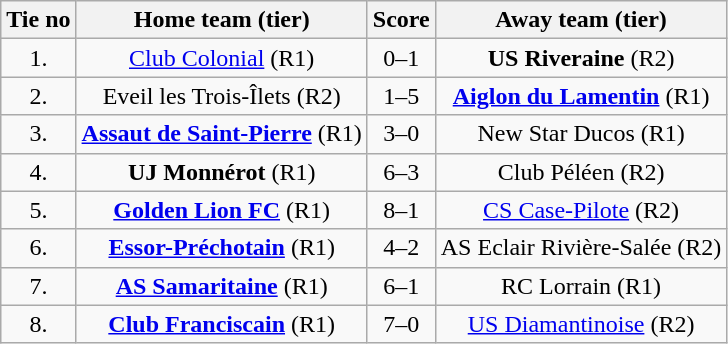<table class="wikitable" style="text-align: center">
<tr>
<th>Tie no</th>
<th>Home team (tier)</th>
<th>Score</th>
<th>Away team (tier)</th>
</tr>
<tr>
<td>1.</td>
<td> <a href='#'>Club Colonial</a> (R1)</td>
<td>0–1</td>
<td><strong>US Riveraine</strong> (R2) </td>
</tr>
<tr>
<td>2.</td>
<td> Eveil les Trois-Îlets (R2)</td>
<td>1–5</td>
<td><strong><a href='#'>Aiglon du Lamentin</a></strong> (R1) </td>
</tr>
<tr>
<td>3.</td>
<td> <strong><a href='#'>Assaut de Saint-Pierre</a></strong> (R1)</td>
<td>3–0</td>
<td>New Star Ducos (R1) </td>
</tr>
<tr>
<td>4.</td>
<td> <strong>UJ Monnérot</strong> (R1)</td>
<td>6–3</td>
<td>Club Péléen (R2) </td>
</tr>
<tr>
<td>5.</td>
<td> <strong><a href='#'>Golden Lion FC</a></strong> (R1)</td>
<td>8–1</td>
<td><a href='#'>CS Case-Pilote</a> (R2) </td>
</tr>
<tr>
<td>6.</td>
<td> <strong><a href='#'>Essor-Préchotain</a></strong> (R1)</td>
<td>4–2</td>
<td>AS Eclair Rivière-Salée (R2) </td>
</tr>
<tr>
<td>7.</td>
<td> <strong><a href='#'>AS Samaritaine</a></strong> (R1)</td>
<td>6–1</td>
<td>RC Lorrain (R1) </td>
</tr>
<tr>
<td>8.</td>
<td> <strong><a href='#'>Club Franciscain</a></strong> (R1)</td>
<td>7–0</td>
<td><a href='#'>US Diamantinoise</a> (R2) </td>
</tr>
</table>
